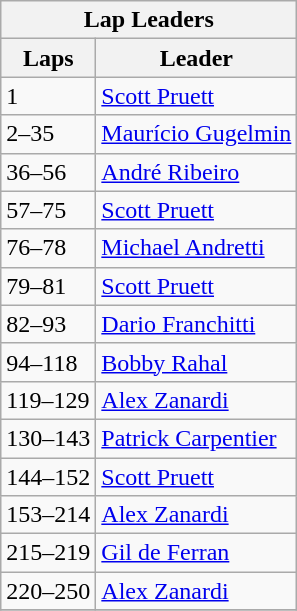<table class="wikitable">
<tr>
<th colspan=2>Lap Leaders</th>
</tr>
<tr>
<th>Laps</th>
<th>Leader</th>
</tr>
<tr>
<td>1</td>
<td><a href='#'>Scott Pruett</a></td>
</tr>
<tr>
<td>2–35</td>
<td><a href='#'>Maurício Gugelmin</a></td>
</tr>
<tr>
<td>36–56</td>
<td><a href='#'>André Ribeiro</a></td>
</tr>
<tr>
<td>57–75</td>
<td><a href='#'>Scott Pruett</a></td>
</tr>
<tr>
<td>76–78</td>
<td><a href='#'>Michael Andretti</a></td>
</tr>
<tr>
<td>79–81</td>
<td><a href='#'>Scott Pruett</a></td>
</tr>
<tr>
<td>82–93</td>
<td><a href='#'>Dario Franchitti</a></td>
</tr>
<tr>
<td>94–118</td>
<td><a href='#'>Bobby Rahal</a></td>
</tr>
<tr>
<td>119–129</td>
<td><a href='#'>Alex Zanardi</a></td>
</tr>
<tr>
<td>130–143</td>
<td><a href='#'>Patrick Carpentier</a></td>
</tr>
<tr>
<td>144–152</td>
<td><a href='#'>Scott Pruett</a></td>
</tr>
<tr>
<td>153–214</td>
<td><a href='#'>Alex Zanardi</a></td>
</tr>
<tr>
<td>215–219</td>
<td><a href='#'>Gil de Ferran</a></td>
</tr>
<tr>
<td>220–250</td>
<td><a href='#'>Alex Zanardi</a></td>
</tr>
<tr>
</tr>
</table>
